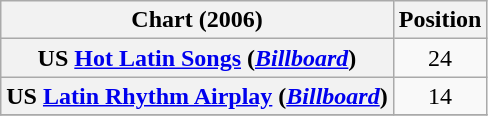<table class="wikitable plainrowheaders" style="text-align:center;">
<tr>
<th scope="col">Chart (2006)</th>
<th scope="col">Position</th>
</tr>
<tr>
<th scope="row">US <a href='#'>Hot Latin Songs</a> (<em><a href='#'>Billboard</a></em>)</th>
<td style="text-align:center;">24</td>
</tr>
<tr>
<th scope="row">US <a href='#'>Latin Rhythm Airplay</a> (<em><a href='#'>Billboard</a></em>)</th>
<td style="text-align:center;">14</td>
</tr>
<tr>
</tr>
</table>
